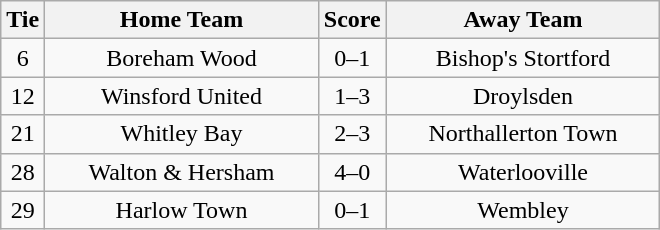<table class="wikitable" style="text-align:center;">
<tr>
<th width=20>Tie</th>
<th width=175>Home Team</th>
<th width=20>Score</th>
<th width=175>Away Team</th>
</tr>
<tr>
<td>6</td>
<td>Boreham Wood</td>
<td>0–1</td>
<td>Bishop's Stortford</td>
</tr>
<tr>
<td>12</td>
<td>Winsford United</td>
<td>1–3</td>
<td>Droylsden</td>
</tr>
<tr>
<td>21</td>
<td>Whitley Bay</td>
<td>2–3</td>
<td>Northallerton Town</td>
</tr>
<tr>
<td>28</td>
<td>Walton & Hersham</td>
<td>4–0</td>
<td>Waterlooville</td>
</tr>
<tr>
<td>29</td>
<td>Harlow Town</td>
<td>0–1</td>
<td>Wembley</td>
</tr>
</table>
